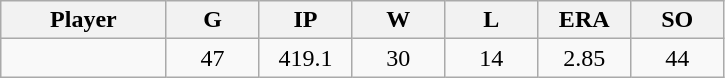<table class="wikitable sortable">
<tr>
<th bgcolor="#DDDDFF" width="16%">Player</th>
<th bgcolor="#DDDDFF" width="9%">G</th>
<th bgcolor="#DDDDFF" width="9%">IP</th>
<th bgcolor="#DDDDFF" width="9%">W</th>
<th bgcolor="#DDDDFF" width="9%">L</th>
<th bgcolor="#DDDDFF" width="9%">ERA</th>
<th bgcolor="#DDDDFF" width="9%">SO</th>
</tr>
<tr align="center">
<td></td>
<td>47</td>
<td>419.1</td>
<td>30</td>
<td>14</td>
<td>2.85</td>
<td>44</td>
</tr>
</table>
